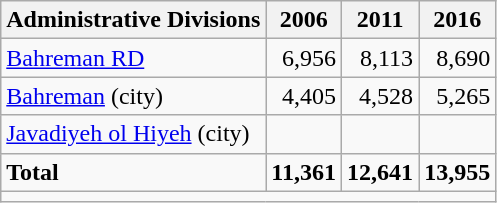<table class="wikitable">
<tr>
<th>Administrative Divisions</th>
<th>2006</th>
<th>2011</th>
<th>2016</th>
</tr>
<tr>
<td><a href='#'>Bahreman RD</a></td>
<td style="text-align: right;">6,956</td>
<td style="text-align: right;">8,113</td>
<td style="text-align: right;">8,690</td>
</tr>
<tr>
<td><a href='#'>Bahreman</a> (city)</td>
<td style="text-align: right;">4,405</td>
<td style="text-align: right;">4,528</td>
<td style="text-align: right;">5,265</td>
</tr>
<tr>
<td><a href='#'>Javadiyeh ol Hiyeh</a> (city)</td>
<td style="text-align: right;"></td>
<td style="text-align: right;"></td>
<td style="text-align: right;"></td>
</tr>
<tr>
<td><strong>Total</strong></td>
<td style="text-align: right;"><strong>11,361</strong></td>
<td style="text-align: right;"><strong>12,641</strong></td>
<td style="text-align: right;"><strong>13,955</strong></td>
</tr>
<tr>
<td colspan=4></td>
</tr>
</table>
